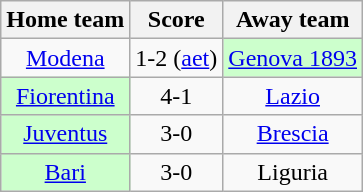<table class="wikitable" style="text-align: center">
<tr>
<th>Home team</th>
<th>Score</th>
<th>Away team</th>
</tr>
<tr>
<td><a href='#'>Modena</a></td>
<td>1-2 (<a href='#'>aet</a>)</td>
<td bgcolor="ccffcc"><a href='#'>Genova 1893</a></td>
</tr>
<tr>
<td bgcolor="ccffcc"><a href='#'>Fiorentina</a></td>
<td>4-1</td>
<td><a href='#'>Lazio</a></td>
</tr>
<tr>
<td bgcolor="ccffcc"><a href='#'>Juventus</a></td>
<td>3-0</td>
<td><a href='#'>Brescia</a></td>
</tr>
<tr>
<td bgcolor="ccffcc"><a href='#'>Bari</a></td>
<td>3-0</td>
<td>Liguria</td>
</tr>
</table>
